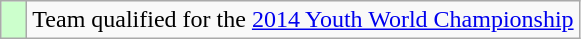<table class="wikitable" style="text-align: left;">
<tr>
<td width=10px bgcolor=#ccffcc></td>
<td>Team qualified for the <a href='#'>2014 Youth World Championship</a></td>
</tr>
</table>
